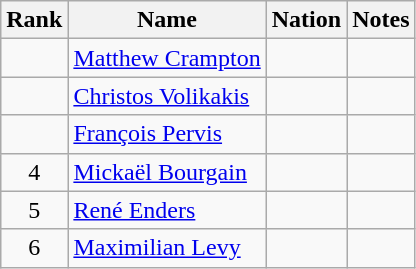<table class="wikitable sortable" style="text-align:center">
<tr>
<th>Rank</th>
<th>Name</th>
<th>Nation</th>
<th>Notes</th>
</tr>
<tr>
<td></td>
<td align=left><a href='#'>Matthew Crampton</a></td>
<td align=left></td>
<td></td>
</tr>
<tr>
<td></td>
<td align=left><a href='#'>Christos Volikakis</a></td>
<td align=left></td>
<td></td>
</tr>
<tr>
<td></td>
<td align=left><a href='#'>François Pervis</a></td>
<td align=left></td>
<td></td>
</tr>
<tr>
<td>4</td>
<td align=left><a href='#'>Mickaël Bourgain</a></td>
<td align=left></td>
<td></td>
</tr>
<tr>
<td>5</td>
<td align=left><a href='#'>René Enders</a></td>
<td align=left></td>
<td></td>
</tr>
<tr>
<td>6</td>
<td align=left><a href='#'>Maximilian Levy</a></td>
<td align=left></td>
<td></td>
</tr>
</table>
